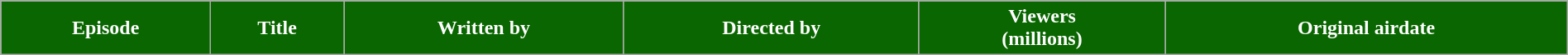<table class="wikitable plainrowheaders" style="width:100%;">
<tr style="color:#fff;">
<th style="background:#0A6600;">Episode</th>
<th style="background:#0A6600;">Title</th>
<th style="background:#0A6600;">Written by</th>
<th style="background:#0A6600;">Directed by</th>
<th style="background:#0A6600;">Viewers<br>(millions)</th>
<th style="background:#0A6600;">Original airdate<br></th>
</tr>
</table>
